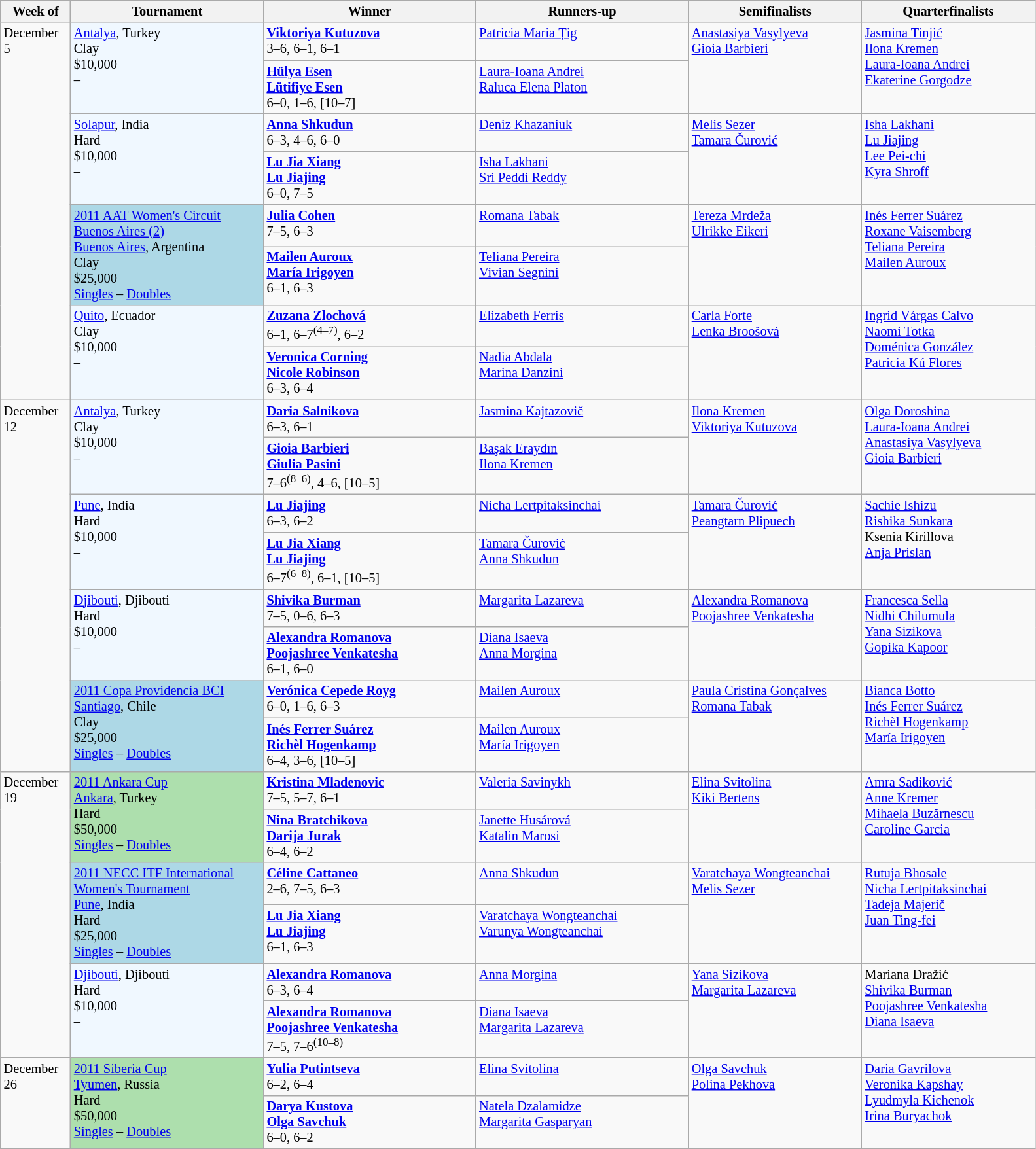<table class="wikitable" style="font-size:85%;">
<tr>
<th width="65">Week of</th>
<th style="width:190px;">Tournament</th>
<th style="width:210px;">Winner</th>
<th style="width:210px;">Runners-up</th>
<th style="width:170px;">Semifinalists</th>
<th style="width:170px;">Quarterfinalists</th>
</tr>
<tr valign=top>
<td rowspan=8>December 5</td>
<td rowspan="2" style="background:#f0f8ff;"><a href='#'>Antalya</a>, Turkey <br> Clay <br> $10,000 <br>  – </td>
<td> <strong><a href='#'>Viktoriya Kutuzova</a></strong> <br> 3–6, 6–1, 6–1</td>
<td> <a href='#'>Patricia Maria Țig</a></td>
<td rowspan=2> <a href='#'>Anastasiya Vasylyeva</a> <br>  <a href='#'>Gioia Barbieri</a></td>
<td rowspan=2> <a href='#'>Jasmina Tinjić</a> <br>  <a href='#'>Ilona Kremen</a> <br>  <a href='#'>Laura-Ioana Andrei</a> <br>  <a href='#'>Ekaterine Gorgodze</a></td>
</tr>
<tr valign=top>
<td> <strong><a href='#'>Hülya Esen</a> <br>  <a href='#'>Lütifiye Esen</a></strong> <br> 6–0, 1–6, [10–7]</td>
<td> <a href='#'>Laura-Ioana Andrei</a> <br>  <a href='#'>Raluca Elena Platon</a></td>
</tr>
<tr valign=top>
<td rowspan="2" style="background:#f0f8ff;"><a href='#'>Solapur</a>, India <br> Hard <br> $10,000 <br>  – </td>
<td> <strong><a href='#'>Anna Shkudun</a></strong> <br> 6–3, 4–6, 6–0</td>
<td> <a href='#'>Deniz Khazaniuk</a></td>
<td rowspan=2> <a href='#'>Melis Sezer</a> <br>  <a href='#'>Tamara Čurović</a></td>
<td rowspan=2> <a href='#'>Isha Lakhani</a> <br>  <a href='#'>Lu Jiajing</a> <br>  <a href='#'>Lee Pei-chi</a> <br>  <a href='#'>Kyra Shroff</a></td>
</tr>
<tr valign=top>
<td> <strong><a href='#'>Lu Jia Xiang</a> <br>  <a href='#'>Lu Jiajing</a></strong> <br> 6–0, 7–5</td>
<td> <a href='#'>Isha Lakhani</a> <br>  <a href='#'>Sri Peddi Reddy</a></td>
</tr>
<tr valign=top>
<td rowspan="2" style="background:lightblue;"><a href='#'>2011 AAT Women's Circuit Buenos Aires (2)</a> <br> <a href='#'>Buenos Aires</a>, Argentina <br> Clay <br> $25,000 <br> <a href='#'>Singles</a> – <a href='#'>Doubles</a></td>
<td> <strong><a href='#'>Julia Cohen</a></strong> <br> 7–5, 6–3</td>
<td> <a href='#'>Romana Tabak</a></td>
<td rowspan=2> <a href='#'>Tereza Mrdeža</a> <br>  <a href='#'>Ulrikke Eikeri</a></td>
<td rowspan=2> <a href='#'>Inés Ferrer Suárez</a> <br>  <a href='#'>Roxane Vaisemberg</a> <br>  <a href='#'>Teliana Pereira</a> <br>  <a href='#'>Mailen Auroux</a></td>
</tr>
<tr valign=top>
<td> <strong><a href='#'>Mailen Auroux</a> <br>  <a href='#'>María Irigoyen</a></strong> <br> 6–1, 6–3</td>
<td> <a href='#'>Teliana Pereira</a> <br>  <a href='#'>Vivian Segnini</a></td>
</tr>
<tr valign=top>
<td rowspan="2" style="background:#f0f8ff;"><a href='#'>Quito</a>, Ecuador <br> Clay <br> $10,000 <br>  – </td>
<td> <strong><a href='#'>Zuzana Zlochová</a></strong> <br> 6–1, 6–7<sup>(4–7)</sup>, 6–2</td>
<td> <a href='#'>Elizabeth Ferris</a></td>
<td rowspan=2> <a href='#'>Carla Forte</a> <br>  <a href='#'>Lenka Broošová</a></td>
<td rowspan=2> <a href='#'>Ingrid Várgas Calvo</a> <br>  <a href='#'>Naomi Totka</a> <br>  <a href='#'>Doménica González</a> <br>  <a href='#'>Patricia Kú Flores</a></td>
</tr>
<tr valign=top>
<td> <strong><a href='#'>Veronica Corning</a> <br>  <a href='#'>Nicole Robinson</a></strong> <br> 6–3, 6–4</td>
<td> <a href='#'>Nadia Abdala</a> <br>  <a href='#'>Marina Danzini</a></td>
</tr>
<tr valign=top>
<td rowspan=8>December 12</td>
<td rowspan="2" style="background:#f0f8ff;"><a href='#'>Antalya</a>, Turkey <br> Clay <br> $10,000 <br>  – </td>
<td> <strong><a href='#'>Daria Salnikova</a></strong> <br> 6–3, 6–1</td>
<td> <a href='#'>Jasmina Kajtazovič</a></td>
<td rowspan=2> <a href='#'>Ilona Kremen</a> <br>  <a href='#'>Viktoriya Kutuzova</a></td>
<td rowspan=2> <a href='#'>Olga Doroshina</a> <br>  <a href='#'>Laura-Ioana Andrei</a> <br>  <a href='#'>Anastasiya Vasylyeva</a> <br>  <a href='#'>Gioia Barbieri</a></td>
</tr>
<tr valign=top>
<td> <strong><a href='#'>Gioia Barbieri</a> <br>  <a href='#'>Giulia Pasini</a></strong> <br> 7–6<sup>(8–6)</sup>, 4–6, [10–5]</td>
<td> <a href='#'>Başak Eraydın</a> <br>  <a href='#'>Ilona Kremen</a></td>
</tr>
<tr valign=top>
<td rowspan="2" style="background:#f0f8ff;"><a href='#'>Pune</a>, India <br> Hard <br> $10,000 <br>  – </td>
<td> <strong><a href='#'>Lu Jiajing</a></strong> <br> 6–3, 6–2</td>
<td> <a href='#'>Nicha Lertpitaksinchai</a></td>
<td rowspan=2> <a href='#'>Tamara Čurović</a> <br>  <a href='#'>Peangtarn Plipuech</a></td>
<td rowspan=2> <a href='#'>Sachie Ishizu</a> <br>  <a href='#'>Rishika Sunkara</a> <br>  Ksenia Kirillova <br>  <a href='#'>Anja Prislan</a></td>
</tr>
<tr valign=top>
<td> <strong><a href='#'>Lu Jia Xiang</a> <br>  <a href='#'>Lu Jiajing</a></strong> <br> 6–7<sup>(6–8)</sup>, 6–1, [10–5]</td>
<td> <a href='#'>Tamara Čurović</a> <br>  <a href='#'>Anna Shkudun</a></td>
</tr>
<tr valign=top>
<td rowspan="2" style="background:#f0f8ff;"><a href='#'>Djibouti</a>, Djibouti <br> Hard <br> $10,000 <br>  – </td>
<td> <strong><a href='#'>Shivika Burman</a></strong> <br> 7–5, 0–6, 6–3</td>
<td> <a href='#'>Margarita Lazareva</a></td>
<td rowspan=2> <a href='#'>Alexandra Romanova</a> <br>  <a href='#'>Poojashree Venkatesha</a></td>
<td rowspan=2> <a href='#'>Francesca Sella</a> <br>  <a href='#'>Nidhi Chilumula</a> <br>  <a href='#'>Yana Sizikova</a> <br>  <a href='#'>Gopika Kapoor</a></td>
</tr>
<tr valign=top>
<td> <strong><a href='#'>Alexandra Romanova</a> <br>  <a href='#'>Poojashree Venkatesha</a></strong> <br> 6–1, 6–0</td>
<td> <a href='#'>Diana Isaeva</a> <br>  <a href='#'>Anna Morgina</a></td>
</tr>
<tr valign=top>
<td rowspan="2" style="background:lightblue;"><a href='#'>2011 Copa Providencia BCI</a> <br> <a href='#'>Santiago</a>, Chile <br> Clay <br> $25,000 <br> <a href='#'>Singles</a> – <a href='#'>Doubles</a></td>
<td> <strong><a href='#'>Verónica Cepede Royg</a></strong> <br> 6–0, 1–6, 6–3</td>
<td> <a href='#'>Mailen Auroux</a></td>
<td rowspan=2> <a href='#'>Paula Cristina Gonçalves</a> <br>  <a href='#'>Romana Tabak</a></td>
<td rowspan=2> <a href='#'>Bianca Botto</a> <br>  <a href='#'>Inés Ferrer Suárez</a> <br>  <a href='#'>Richèl Hogenkamp</a> <br>  <a href='#'>María Irigoyen</a></td>
</tr>
<tr valign=top>
<td> <strong><a href='#'>Inés Ferrer Suárez</a> <br>  <a href='#'>Richèl Hogenkamp</a></strong> <br> 6–4, 3–6, [10–5]</td>
<td> <a href='#'>Mailen Auroux</a> <br>  <a href='#'>María Irigoyen</a></td>
</tr>
<tr valign=top>
<td rowspan=6>December 19</td>
<td rowspan="2" style="background:#addfad;"><a href='#'>2011 Ankara Cup</a> <br> <a href='#'>Ankara</a>, Turkey <br> Hard <br> $50,000 <br> <a href='#'>Singles</a> – <a href='#'>Doubles</a></td>
<td> <strong><a href='#'>Kristina Mladenovic</a></strong> <br> 7–5, 5–7, 6–1</td>
<td> <a href='#'>Valeria Savinykh</a></td>
<td rowspan=2> <a href='#'>Elina Svitolina</a> <br>  <a href='#'>Kiki Bertens</a></td>
<td rowspan=2> <a href='#'>Amra Sadiković</a> <br>  <a href='#'>Anne Kremer</a> <br>  <a href='#'>Mihaela Buzărnescu</a> <br>  <a href='#'>Caroline Garcia</a></td>
</tr>
<tr valign=top>
<td> <strong><a href='#'>Nina Bratchikova</a> <br>  <a href='#'>Darija Jurak</a></strong> <br> 6–4, 6–2</td>
<td> <a href='#'>Janette Husárová</a> <br>  <a href='#'>Katalin Marosi</a></td>
</tr>
<tr valign=top>
<td rowspan="2" style="background:lightblue;"><a href='#'>2011 NECC ITF International Women's Tournament</a> <br> <a href='#'>Pune</a>, India <br> Hard <br> $25,000 <br> <a href='#'>Singles</a> – <a href='#'>Doubles</a></td>
<td> <strong><a href='#'>Céline Cattaneo</a></strong> <br> 2–6, 7–5, 6–3</td>
<td> <a href='#'>Anna Shkudun</a></td>
<td rowspan=2> <a href='#'>Varatchaya Wongteanchai</a> <br>  <a href='#'>Melis Sezer</a></td>
<td rowspan=2> <a href='#'>Rutuja Bhosale</a> <br>  <a href='#'>Nicha Lertpitaksinchai</a> <br>  <a href='#'>Tadeja Majerič</a> <br>  <a href='#'>Juan Ting-fei</a></td>
</tr>
<tr valign=top>
<td> <strong><a href='#'>Lu Jia Xiang</a> <br>  <a href='#'>Lu Jiajing</a></strong> <br> 6–1, 6–3</td>
<td> <a href='#'>Varatchaya Wongteanchai</a> <br>  <a href='#'>Varunya Wongteanchai</a></td>
</tr>
<tr valign=top>
<td rowspan="2" style="background:#f0f8ff;"><a href='#'>Djibouti</a>, Djibouti <br> Hard <br> $10,000 <br>  – </td>
<td> <strong><a href='#'>Alexandra Romanova</a></strong> <br> 6–3, 6–4</td>
<td> <a href='#'>Anna Morgina</a></td>
<td rowspan=2> <a href='#'>Yana Sizikova</a> <br>  <a href='#'>Margarita Lazareva</a></td>
<td rowspan=2> Mariana Dražić <br>  <a href='#'>Shivika Burman</a> <br>  <a href='#'>Poojashree Venkatesha</a> <br>  <a href='#'>Diana Isaeva</a></td>
</tr>
<tr valign=top>
<td> <strong><a href='#'>Alexandra Romanova</a> <br>  <a href='#'>Poojashree Venkatesha</a></strong> <br> 7–5, 7–6<sup>(10–8)</sup></td>
<td> <a href='#'>Diana Isaeva</a> <br>  <a href='#'>Margarita Lazareva</a></td>
</tr>
<tr valign=top>
<td rowspan=2>December 26</td>
<td rowspan="2" style="background:#addfad;"><a href='#'>2011 Siberia Cup</a> <br> <a href='#'>Tyumen</a>, Russia <br> Hard <br> $50,000 <br> <a href='#'>Singles</a> – <a href='#'>Doubles</a></td>
<td><strong> <a href='#'>Yulia Putintseva</a></strong> <br> 6–2, 6–4</td>
<td> <a href='#'>Elina Svitolina</a></td>
<td rowspan=2> <a href='#'>Olga Savchuk</a> <br>  <a href='#'>Polina Pekhova</a></td>
<td rowspan=2> <a href='#'>Daria Gavrilova</a> <br>  <a href='#'>Veronika Kapshay</a> <br>  <a href='#'>Lyudmyla Kichenok</a> <br>  <a href='#'>Irina Buryachok</a></td>
</tr>
<tr valign=top>
<td> <strong><a href='#'>Darya Kustova</a> <br>  <a href='#'>Olga Savchuk</a></strong> <br> 6–0, 6–2</td>
<td> <a href='#'>Natela Dzalamidze</a> <br>  <a href='#'>Margarita Gasparyan</a></td>
</tr>
</table>
